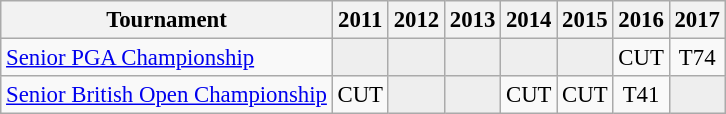<table class="wikitable" style="font-size:95%;text-align:center;">
<tr>
<th>Tournament</th>
<th>2011</th>
<th>2012</th>
<th>2013</th>
<th>2014</th>
<th>2015</th>
<th>2016</th>
<th>2017</th>
</tr>
<tr>
<td align=left><a href='#'>Senior PGA Championship</a></td>
<td style="background:#eeeeee;"></td>
<td style="background:#eeeeee;"></td>
<td style="background:#eeeeee;"></td>
<td style="background:#eeeeee;"></td>
<td style="background:#eeeeee;"></td>
<td>CUT</td>
<td>T74</td>
</tr>
<tr>
<td align=left><a href='#'>Senior British Open Championship</a></td>
<td>CUT</td>
<td style="background:#eeeeee;"></td>
<td style="background:#eeeeee;"></td>
<td>CUT</td>
<td>CUT</td>
<td>T41</td>
<td style="background:#eeeeee;"></td>
</tr>
</table>
